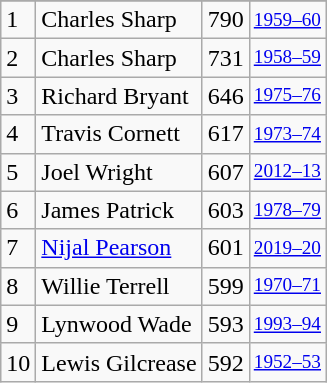<table class="wikitable">
<tr>
</tr>
<tr>
<td>1</td>
<td>Charles Sharp</td>
<td>790</td>
<td style="font-size:80%;"><a href='#'>1959–60</a></td>
</tr>
<tr>
<td>2</td>
<td>Charles Sharp</td>
<td>731</td>
<td style="font-size:80%;"><a href='#'>1958–59</a></td>
</tr>
<tr>
<td>3</td>
<td>Richard Bryant</td>
<td>646</td>
<td style="font-size:80%;"><a href='#'>1975–76</a></td>
</tr>
<tr>
<td>4</td>
<td>Travis Cornett</td>
<td>617</td>
<td style="font-size:80%;"><a href='#'>1973–74</a></td>
</tr>
<tr>
<td>5</td>
<td>Joel Wright</td>
<td>607</td>
<td style="font-size:80%;"><a href='#'>2012–13</a></td>
</tr>
<tr>
<td>6</td>
<td>James Patrick</td>
<td>603</td>
<td style="font-size:80%;"><a href='#'>1978–79</a></td>
</tr>
<tr>
<td>7</td>
<td><a href='#'>Nijal Pearson</a></td>
<td>601</td>
<td style="font-size:80%;"><a href='#'>2019–20</a></td>
</tr>
<tr>
<td>8</td>
<td>Willie Terrell</td>
<td>599</td>
<td style="font-size:80%;"><a href='#'>1970–71</a></td>
</tr>
<tr>
<td>9</td>
<td>Lynwood Wade</td>
<td>593</td>
<td style="font-size:80%;"><a href='#'>1993–94</a></td>
</tr>
<tr>
<td>10</td>
<td>Lewis Gilcrease</td>
<td>592</td>
<td style="font-size:80%;"><a href='#'>1952–53</a></td>
</tr>
</table>
